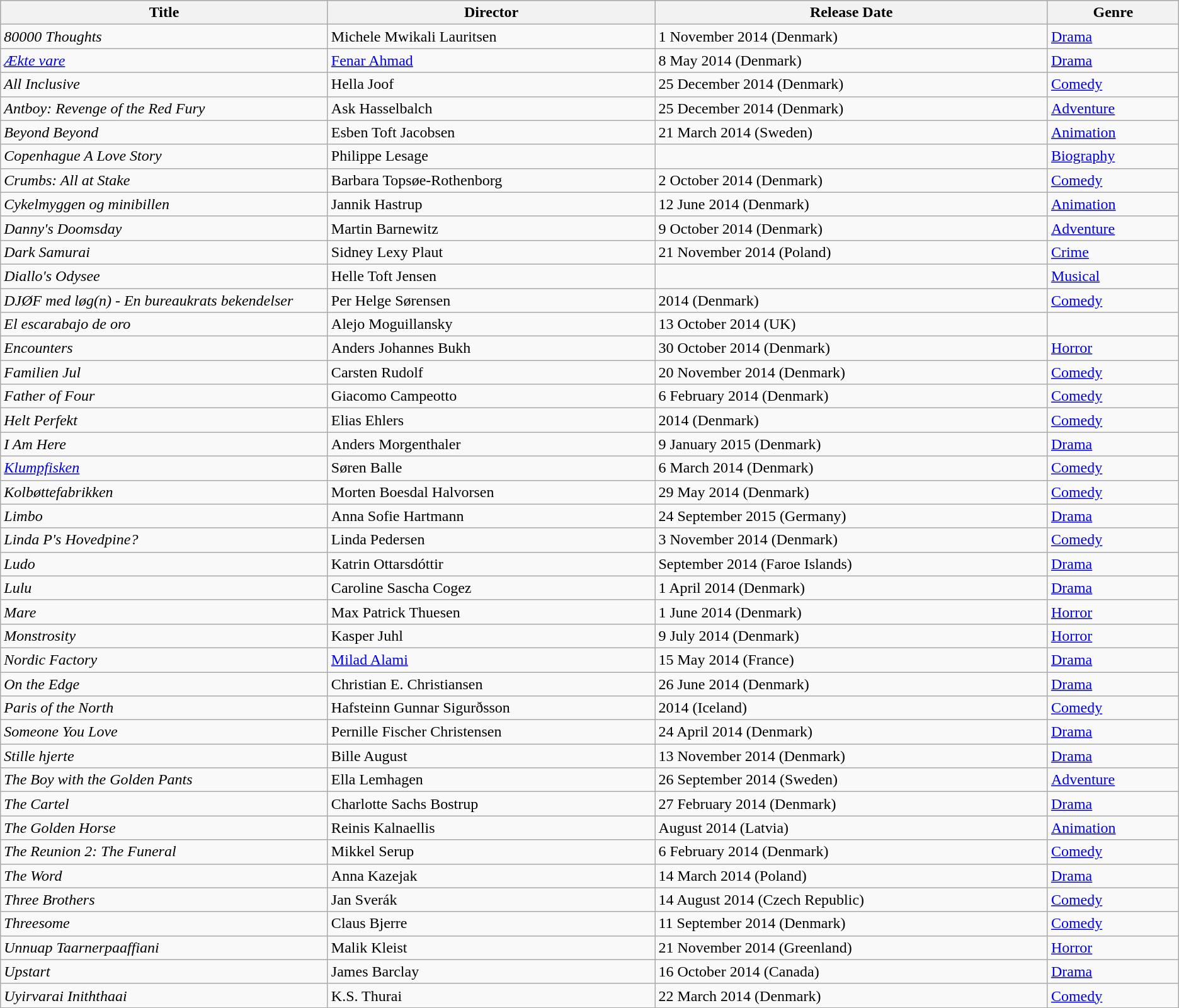<table class="wikitable">
<tr style="background:#b0e0e6; text-align:center;">
<th style="width:25%;">Title</th>
<th style="width:25%;">Director</th>
<th style="width:30%;">Release Date</th>
<th style="width:10%;">Genre</th>
</tr>
<tr>
<td><em>80000 Thoughts</em></td>
<td>Michele Mwikali Lauritsen</td>
<td>1 November 2014 (Denmark)</td>
<td><a href='#'>Drama</a></td>
</tr>
<tr>
<td><em><a href='#'>Ækte vare</a></em></td>
<td><a href='#'>Fenar Ahmad</a></td>
<td>8 May 2014 (Denmark)</td>
<td><a href='#'>Drama</a></td>
</tr>
<tr>
<td><em>All Inclusive</em></td>
<td>Hella Joof</td>
<td>25 December 2014 (Denmark)</td>
<td><a href='#'>Comedy</a></td>
</tr>
<tr>
<td><em>Antboy: Revenge of the Red Fury</em></td>
<td>Ask Hasselbalch</td>
<td>25 December 2014 (Denmark)</td>
<td><a href='#'>Adventure</a></td>
</tr>
<tr>
<td><em>Beyond Beyond</em></td>
<td>Esben Toft Jacobsen</td>
<td>21 March 2014 (Sweden)</td>
<td><a href='#'>Animation</a></td>
</tr>
<tr>
<td><em>Copenhague A Love Story</em></td>
<td>Philippe Lesage</td>
<td></td>
<td><a href='#'>Biography</a></td>
</tr>
<tr>
<td><em>Crumbs: All at Stake</em></td>
<td>Barbara Topsøe-Rothenborg</td>
<td>2 October 2014 (Denmark)</td>
<td><a href='#'>Comedy</a></td>
</tr>
<tr>
<td><em>Cykelmyggen og minibillen</em></td>
<td>Jannik Hastrup</td>
<td>12 June 2014 (Denmark)</td>
<td><a href='#'>Animation</a></td>
</tr>
<tr>
<td><em>Danny's Doomsday</em></td>
<td>Martin Barnewitz</td>
<td>9 October 2014 (Denmark)</td>
<td><a href='#'>Adventure</a></td>
</tr>
<tr>
<td><em>Dark Samurai</em></td>
<td>Sidney Lexy Plaut</td>
<td>21 November 2014 (Poland)</td>
<td><a href='#'>Crime</a></td>
</tr>
<tr>
<td><em>Diallo's Odysee</em></td>
<td>Helle Toft Jensen</td>
<td></td>
<td><a href='#'>Musical</a></td>
</tr>
<tr>
<td><em>DJØF med løg(n) - En bureaukrats bekendelser</em></td>
<td>Per Helge Sørensen</td>
<td>2014 (Denmark)</td>
<td><a href='#'>Comedy</a></td>
</tr>
<tr>
<td><em>El escarabajo de oro</em></td>
<td>Alejo Moguillansky</td>
<td>13 October 2014 (UK)</td>
<td></td>
</tr>
<tr>
<td><em>Encounters</em></td>
<td>Anders Johannes Bukh</td>
<td>30 October 2014 (Denmark)</td>
<td><a href='#'>Horror</a></td>
</tr>
<tr>
<td><em>Familien Jul</em></td>
<td>Carsten Rudolf</td>
<td>20 November 2014 (Denmark)</td>
<td><a href='#'>Comedy</a></td>
</tr>
<tr>
<td><em>Father of Four</em></td>
<td>Giacomo Campeotto</td>
<td>6 February 2014 (Denmark)</td>
<td><a href='#'>Comedy</a></td>
</tr>
<tr>
<td><em>Helt Perfekt</em></td>
<td>Elias Ehlers</td>
<td>2014 (Denmark)</td>
<td><a href='#'>Comedy</a></td>
</tr>
<tr>
<td><em>I Am Here</em></td>
<td>Anders Morgenthaler</td>
<td>9 January 2015 (Denmark)</td>
<td><a href='#'>Drama</a></td>
</tr>
<tr>
<td><em><a href='#'>Klumpfisken</a></em></td>
<td>Søren Balle</td>
<td>6 March 2014 (Denmark)</td>
<td><a href='#'>Comedy</a></td>
</tr>
<tr>
<td><em>Kolbøttefabrikken</em></td>
<td>Morten Boesdal Halvorsen</td>
<td>29 May 2014 (Denmark)</td>
<td><a href='#'>Comedy</a></td>
</tr>
<tr>
<td><em>Limbo</em></td>
<td>Anna Sofie Hartmann</td>
<td>24 September 2015 (Germany)</td>
<td><a href='#'>Drama</a></td>
</tr>
<tr>
<td><em>Linda P's Hovedpine?</em></td>
<td>Linda Pedersen</td>
<td>3 November 2014 (Denmark)</td>
<td><a href='#'>Comedy</a></td>
</tr>
<tr>
<td><em>Ludo</em></td>
<td>Katrin Ottarsdóttir</td>
<td>September 2014 (Faroe Islands)</td>
<td><a href='#'>Drama</a></td>
</tr>
<tr>
<td><em>Lulu</em></td>
<td>Caroline Sascha Cogez</td>
<td>1 April 2014 (Denmark)</td>
<td><a href='#'>Drama</a></td>
</tr>
<tr>
<td><em>Mare</em></td>
<td>Max Patrick Thuesen</td>
<td>1 June 2014 (Denmark)</td>
<td><a href='#'>Horror</a></td>
</tr>
<tr>
<td><em>Monstrosity</em></td>
<td>Kasper Juhl</td>
<td>9 July 2014 (Denmark)</td>
<td><a href='#'>Horror</a></td>
</tr>
<tr>
<td><em>Nordic Factory</em></td>
<td><a href='#'>Milad Alami</a></td>
<td>15 May 2014 (France)</td>
<td><a href='#'>Drama</a></td>
</tr>
<tr>
<td><em>On the Edge</em></td>
<td>Christian E. Christiansen</td>
<td>26 June 2014 (Denmark)</td>
<td><a href='#'>Drama</a></td>
</tr>
<tr>
<td><em>Paris of the North</em></td>
<td>Hafsteinn Gunnar Sigurðsson</td>
<td>2014 (Iceland)</td>
<td><a href='#'>Comedy</a></td>
</tr>
<tr>
<td><em>Someone You Love</em></td>
<td>Pernille Fischer Christensen</td>
<td>24 April 2014 (Denmark)</td>
<td><a href='#'>Drama</a></td>
</tr>
<tr>
<td><em>Stille hjerte</em></td>
<td>Bille August</td>
<td>13 November 2014 (Denmark)</td>
<td><a href='#'>Drama</a></td>
</tr>
<tr>
<td><em>The Boy with the Golden Pants</em></td>
<td>Ella Lemhagen</td>
<td>26 September 2014 (Sweden)</td>
<td><a href='#'>Adventure</a></td>
</tr>
<tr>
<td><em>The Cartel</em></td>
<td>Charlotte Sachs Bostrup</td>
<td>27 February 2014 (Denmark)</td>
<td><a href='#'>Drama</a></td>
</tr>
<tr>
<td><em>The Golden Horse</em></td>
<td>Reinis Kalnaellis</td>
<td>August 2014 (Latvia)</td>
<td><a href='#'>Animation</a></td>
</tr>
<tr>
<td><em>The Reunion 2: The Funeral</em></td>
<td>Mikkel Serup</td>
<td>6 February 2014 (Denmark)</td>
<td><a href='#'>Comedy</a></td>
</tr>
<tr>
<td><em>The Word</em></td>
<td>Anna Kazejak</td>
<td>14 March 2014 (Poland)</td>
<td><a href='#'>Drama</a></td>
</tr>
<tr>
<td><em>Three Brothers</em></td>
<td>Jan Sverák</td>
<td>14 August 2014 (Czech Republic)</td>
<td><a href='#'>Comedy</a></td>
</tr>
<tr>
<td><em>Threesome</em></td>
<td>Claus Bjerre</td>
<td>11 September 2014 (Denmark)</td>
<td><a href='#'>Comedy</a></td>
</tr>
<tr>
<td><em>Unnuap Taarnerpaaffiani</em></td>
<td>Malik Kleist</td>
<td>21 November 2014 (Greenland)</td>
<td><a href='#'>Horror</a></td>
</tr>
<tr>
<td><em>Upstart</em></td>
<td>James Barclay</td>
<td>16 October 2014 (Canada)</td>
<td><a href='#'>Drama</a></td>
</tr>
<tr>
<td><em>Uyirvarai Iniththaai</em></td>
<td>K.S. Thurai</td>
<td>22 March 2014 (Denmark)</td>
<td><a href='#'>Comedy</a></td>
</tr>
<tr>
</tr>
</table>
